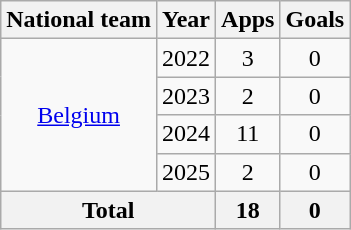<table class="wikitable" style="text-align: center;">
<tr>
<th>National team</th>
<th>Year</th>
<th>Apps</th>
<th>Goals</th>
</tr>
<tr>
<td rowspan="4"><a href='#'>Belgium</a></td>
<td>2022</td>
<td>3</td>
<td>0</td>
</tr>
<tr>
<td>2023</td>
<td>2</td>
<td>0</td>
</tr>
<tr>
<td>2024</td>
<td>11</td>
<td>0</td>
</tr>
<tr>
<td>2025</td>
<td>2</td>
<td>0</td>
</tr>
<tr>
<th colspan="2">Total</th>
<th>18</th>
<th>0</th>
</tr>
</table>
